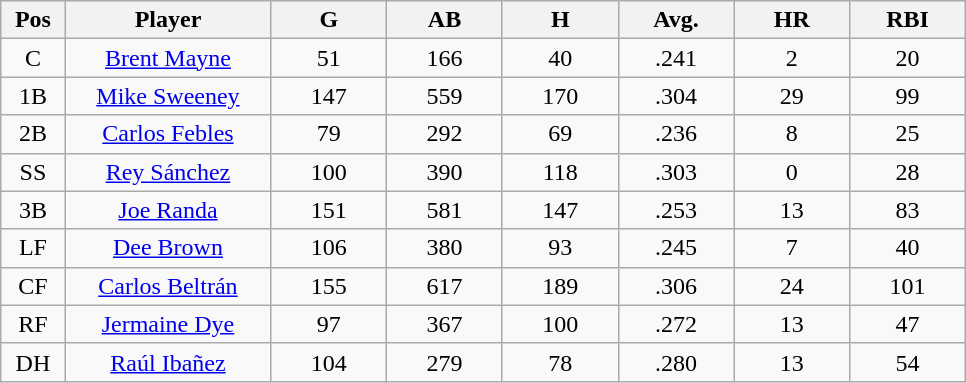<table class="wikitable sortable">
<tr>
<th bgcolor="#DDDDFF" width="5%">Pos</th>
<th bgcolor="#DDDDFF" width="16%">Player</th>
<th bgcolor="#DDDDFF" width="9%">G</th>
<th bgcolor="#DDDDFF" width="9%">AB</th>
<th bgcolor="#DDDDFF" width="9%">H</th>
<th bgcolor="#DDDDFF" width="9%">Avg.</th>
<th bgcolor="#DDDDFF" width="9%">HR</th>
<th bgcolor="#DDDDFF" width="9%">RBI</th>
</tr>
<tr align="center">
<td>C</td>
<td><a href='#'>Brent Mayne</a></td>
<td>51</td>
<td>166</td>
<td>40</td>
<td>.241</td>
<td>2</td>
<td>20</td>
</tr>
<tr align=center>
<td>1B</td>
<td><a href='#'>Mike Sweeney</a></td>
<td>147</td>
<td>559</td>
<td>170</td>
<td>.304</td>
<td>29</td>
<td>99</td>
</tr>
<tr align=center>
<td>2B</td>
<td><a href='#'>Carlos Febles</a></td>
<td>79</td>
<td>292</td>
<td>69</td>
<td>.236</td>
<td>8</td>
<td>25</td>
</tr>
<tr align=center>
<td>SS</td>
<td><a href='#'>Rey Sánchez</a></td>
<td>100</td>
<td>390</td>
<td>118</td>
<td>.303</td>
<td>0</td>
<td>28</td>
</tr>
<tr align=center>
<td>3B</td>
<td><a href='#'>Joe Randa</a></td>
<td>151</td>
<td>581</td>
<td>147</td>
<td>.253</td>
<td>13</td>
<td>83</td>
</tr>
<tr align=center>
<td>LF</td>
<td><a href='#'>Dee Brown</a></td>
<td>106</td>
<td>380</td>
<td>93</td>
<td>.245</td>
<td>7</td>
<td>40</td>
</tr>
<tr align=center>
<td>CF</td>
<td><a href='#'>Carlos Beltrán</a></td>
<td>155</td>
<td>617</td>
<td>189</td>
<td>.306</td>
<td>24</td>
<td>101</td>
</tr>
<tr align=center>
<td>RF</td>
<td><a href='#'>Jermaine Dye</a></td>
<td>97</td>
<td>367</td>
<td>100</td>
<td>.272</td>
<td>13</td>
<td>47</td>
</tr>
<tr align=center>
<td>DH</td>
<td><a href='#'>Raúl Ibañez</a></td>
<td>104</td>
<td>279</td>
<td>78</td>
<td>.280</td>
<td>13</td>
<td>54</td>
</tr>
</table>
